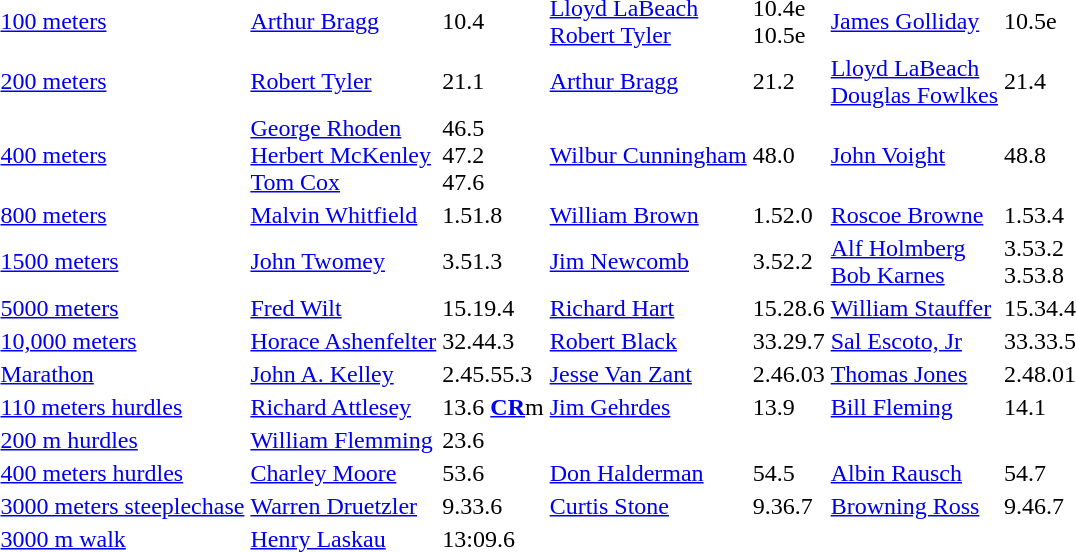<table>
<tr>
<td><a href='#'>100 meters</a></td>
<td><a href='#'>Arthur Bragg</a></td>
<td>10.4</td>
<td><a href='#'>Lloyd LaBeach</a> <br><a href='#'>Robert Tyler</a></td>
<td>10.4e<br>10.5e</td>
<td><a href='#'>James Golliday</a></td>
<td>10.5e</td>
</tr>
<tr>
<td><a href='#'>200 meters</a></td>
<td><a href='#'>Robert Tyler</a></td>
<td>21.1</td>
<td><a href='#'>Arthur Bragg</a></td>
<td>21.2</td>
<td><a href='#'>Lloyd LaBeach</a> <br><a href='#'>Douglas Fowlkes</a></td>
<td>21.4<br></td>
</tr>
<tr>
<td><a href='#'>400 meters</a></td>
<td><a href='#'>George Rhoden</a> <br><a href='#'>Herbert McKenley</a> <br><a href='#'>Tom Cox</a></td>
<td>46.5<br>47.2<br>47.6</td>
<td><a href='#'>Wilbur Cunningham</a></td>
<td>48.0</td>
<td><a href='#'>John Voight</a></td>
<td>48.8</td>
</tr>
<tr>
<td><a href='#'>800 meters</a></td>
<td><a href='#'>Malvin Whitfield</a></td>
<td>1.51.8</td>
<td><a href='#'>William Brown</a></td>
<td>1.52.0</td>
<td><a href='#'>Roscoe Browne</a></td>
<td>1.53.4</td>
</tr>
<tr>
<td><a href='#'>1500 meters</a></td>
<td><a href='#'>John Twomey</a></td>
<td>3.51.3</td>
<td><a href='#'>Jim Newcomb</a></td>
<td>3.52.2</td>
<td><a href='#'>Alf Holmberg</a> <br><a href='#'>Bob Karnes</a></td>
<td>3.53.2<br>3.53.8</td>
</tr>
<tr>
<td><a href='#'>5000 meters</a></td>
<td><a href='#'>Fred Wilt</a></td>
<td>15.19.4</td>
<td><a href='#'>Richard Hart</a></td>
<td>15.28.6</td>
<td><a href='#'>William Stauffer</a></td>
<td>15.34.4</td>
</tr>
<tr>
<td><a href='#'>10,000 meters</a></td>
<td><a href='#'>Horace Ashenfelter</a></td>
<td>32.44.3</td>
<td><a href='#'>Robert Black</a></td>
<td>33.29.7</td>
<td><a href='#'>Sal Escoto, Jr</a></td>
<td>33.33.5</td>
</tr>
<tr>
<td><a href='#'>Marathon</a></td>
<td><a href='#'>John A. Kelley</a></td>
<td>2.45.55.3</td>
<td><a href='#'>Jesse Van Zant</a></td>
<td>2.46.03</td>
<td><a href='#'>Thomas Jones</a></td>
<td>2.48.01</td>
</tr>
<tr>
<td><a href='#'>110 meters hurdles</a></td>
<td><a href='#'>Richard Attlesey</a></td>
<td>13.6 <strong><a href='#'>CR</a></strong>m</td>
<td><a href='#'>Jim Gehrdes</a></td>
<td>13.9</td>
<td><a href='#'>Bill Fleming</a></td>
<td>14.1</td>
</tr>
<tr>
<td><a href='#'>200 m hurdles</a></td>
<td><a href='#'>William Flemming</a></td>
<td>23.6</td>
<td></td>
<td></td>
<td></td>
<td></td>
</tr>
<tr>
<td><a href='#'>400 meters hurdles</a></td>
<td><a href='#'>Charley Moore</a></td>
<td>53.6</td>
<td><a href='#'>Don Halderman</a></td>
<td>54.5</td>
<td><a href='#'>Albin Rausch</a></td>
<td>54.7</td>
</tr>
<tr>
<td><a href='#'>3000 meters steeplechase</a></td>
<td><a href='#'>Warren Druetzler</a></td>
<td>9.33.6</td>
<td><a href='#'>Curtis Stone</a></td>
<td>9.36.7</td>
<td><a href='#'>Browning Ross</a></td>
<td>9.46.7</td>
</tr>
<tr>
<td><a href='#'>3000 m walk</a></td>
<td><a href='#'>Henry Laskau</a></td>
<td>13:09.6</td>
<td></td>
<td></td>
<td></td>
<td></td>
</tr>
</table>
